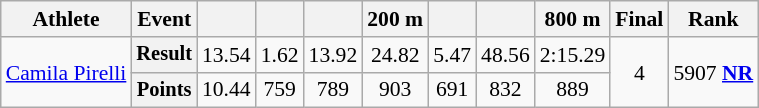<table class="wikitable" style="font-size:90%">
<tr>
<th>Athlete</th>
<th>Event</th>
<th></th>
<th></th>
<th></th>
<th>200 m</th>
<th></th>
<th></th>
<th>800 m</th>
<th>Final</th>
<th>Rank</th>
</tr>
<tr align=center>
<td rowspan=2 align=left><a href='#'>Camila Pirelli</a></td>
<th style="font-size:95%">Result</th>
<td>13.54</td>
<td>1.62</td>
<td>13.92</td>
<td>24.82</td>
<td>5.47</td>
<td>48.56</td>
<td>2:15.29</td>
<td rowspan=2>4</td>
<td rowspan=2>5907 <strong><a href='#'>NR</a></strong></td>
</tr>
<tr align=center>
<th style="font-size:95%">Points</th>
<td>10.44</td>
<td>759</td>
<td>789</td>
<td>903</td>
<td>691</td>
<td>832</td>
<td>889</td>
</tr>
</table>
